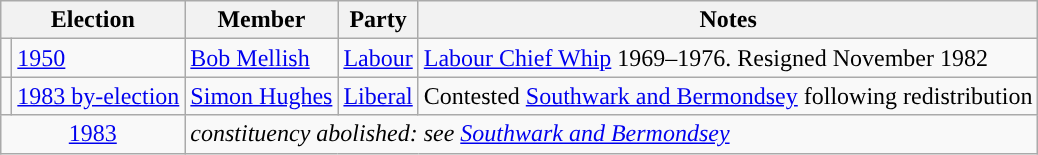<table class="wikitable">
<tr>
<th colspan="2">Election</th>
<th>Member</th>
<th>Party</th>
<th>Notes</th>
</tr>
<tr>
<td style="color:inherit;background-color: "></td>
<td><a href='#'>1950</a></td>
<td><a href='#'>Bob Mellish</a></td>
<td><a href='#'>Labour</a></td>
<td><a href='#'>Labour Chief Whip</a> 1969–1976. Resigned November 1982</td>
</tr>
<tr>
<td style="color:inherit;background-color: "></td>
<td><a href='#'>1983 by-election</a></td>
<td><a href='#'>Simon Hughes</a></td>
<td><a href='#'>Liberal</a></td>
<td>Contested <a href='#'>Southwark and Bermondsey</a> following redistribution</td>
</tr>
<tr>
<td colspan="2" align="center"><a href='#'>1983</a></td>
<td colspan="3"><em>constituency abolished: see <a href='#'>Southwark and Bermondsey</a></em></td>
</tr>
</table>
